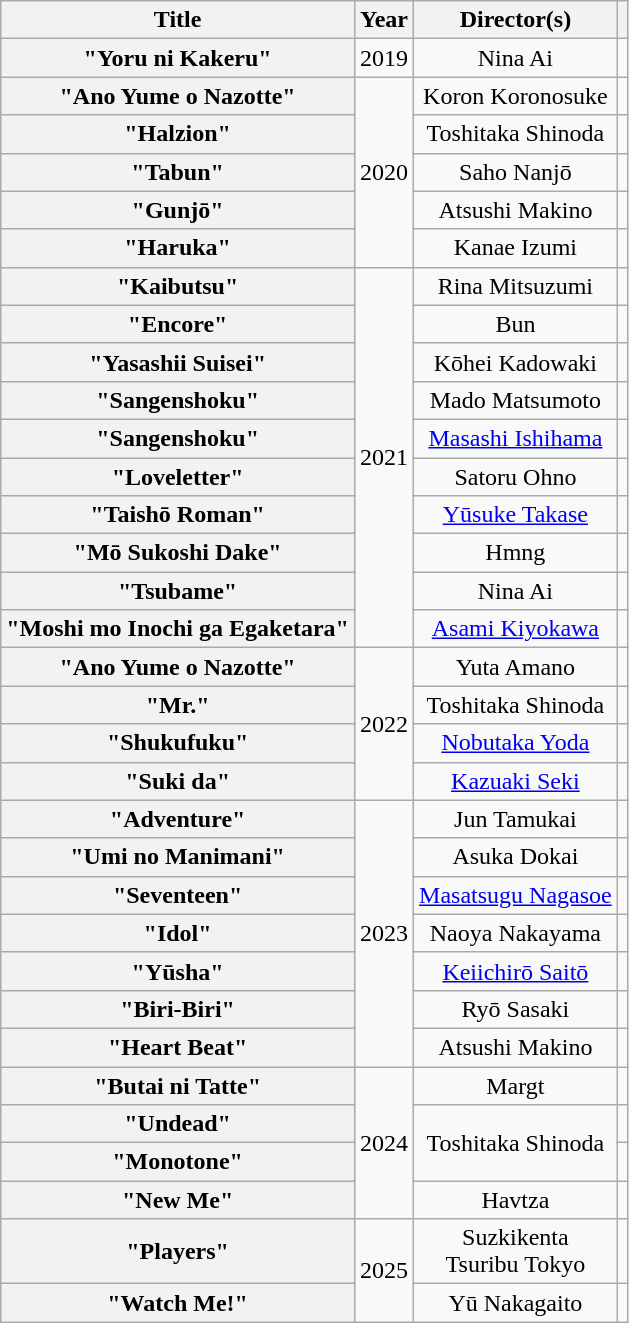<table class="wikitable plainrowheaders" style="text-align:center">
<tr>
<th scope="col">Title</th>
<th scope="col">Year</th>
<th scope="col">Director(s)</th>
<th scope="col"></th>
</tr>
<tr>
<th scope="row">"Yoru ni Kakeru"</th>
<td>2019</td>
<td>Nina Ai</td>
<td></td>
</tr>
<tr>
<th scope="row">"Ano Yume o Nazotte"</th>
<td rowspan="5">2020</td>
<td>Koron Koronosuke</td>
<td></td>
</tr>
<tr>
<th scope="row">"Halzion"</th>
<td>Toshitaka Shinoda</td>
<td></td>
</tr>
<tr>
<th scope="row">"Tabun"</th>
<td>Saho Nanjō</td>
<td></td>
</tr>
<tr>
<th scope="row">"Gunjō"</th>
<td>Atsushi Makino</td>
<td></td>
</tr>
<tr>
<th scope="row">"Haruka"</th>
<td>Kanae Izumi</td>
<td></td>
</tr>
<tr>
<th scope="row">"Kaibutsu"</th>
<td rowspan="10">2021</td>
<td>Rina Mitsuzumi</td>
<td></td>
</tr>
<tr>
<th scope="row">"Encore"</th>
<td>Bun</td>
<td></td>
</tr>
<tr>
<th scope="row">"Yasashii Suisei"</th>
<td>Kōhei Kadowaki</td>
<td></td>
</tr>
<tr>
<th scope="row">"Sangenshoku" </th>
<td>Mado Matsumoto</td>
<td></td>
</tr>
<tr>
<th scope="row">"Sangenshoku"</th>
<td><a href='#'>Masashi Ishihama</a></td>
<td></td>
</tr>
<tr>
<th scope="row">"Loveletter"</th>
<td>Satoru Ohno</td>
<td></td>
</tr>
<tr>
<th scope="row">"Taishō Roman"</th>
<td><a href='#'>Yūsuke Takase</a></td>
<td></td>
</tr>
<tr>
<th scope="row">"Mō Sukoshi Dake"</th>
<td>Hmng</td>
<td></td>
</tr>
<tr>
<th scope="row">"Tsubame"</th>
<td>Nina Ai</td>
<td></td>
</tr>
<tr>
<th scope="row">"Moshi mo Inochi ga Egaketara"</th>
<td><a href='#'>Asami Kiyokawa</a></td>
<td></td>
</tr>
<tr>
<th scope="row">"Ano Yume o Nazotte" </th>
<td rowspan="4">2022</td>
<td>Yuta Amano</td>
<td></td>
</tr>
<tr>
<th scope="row">"Mr."</th>
<td>Toshitaka Shinoda</td>
<td></td>
</tr>
<tr>
<th scope="row">"Shukufuku"</th>
<td><a href='#'>Nobutaka Yoda</a></td>
<td></td>
</tr>
<tr>
<th scope="row">"Suki da"</th>
<td><a href='#'>Kazuaki Seki</a></td>
<td></td>
</tr>
<tr>
<th scope="row">"Adventure"</th>
<td rowspan="7">2023</td>
<td>Jun Tamukai</td>
<td></td>
</tr>
<tr>
<th scope="row">"Umi no Manimani"</th>
<td>Asuka Dokai</td>
<td></td>
</tr>
<tr>
<th scope="row">"Seventeen"</th>
<td><a href='#'>Masatsugu Nagasoe</a></td>
<td></td>
</tr>
<tr>
<th scope="row">"Idol"</th>
<td>Naoya Nakayama</td>
<td></td>
</tr>
<tr>
<th scope="row">"Yūsha"</th>
<td><a href='#'>Keiichirō Saitō</a></td>
<td></td>
</tr>
<tr>
<th scope="row">"Biri-Biri"</th>
<td>Ryō Sasaki</td>
<td></td>
</tr>
<tr>
<th scope="row">"Heart Beat"</th>
<td>Atsushi Makino</td>
<td></td>
</tr>
<tr>
<th scope="row">"Butai ni Tatte"</th>
<td rowspan="4">2024</td>
<td>Margt</td>
<td></td>
</tr>
<tr>
<th scope="row">"Undead"</th>
<td rowspan="2">Toshitaka Shinoda</td>
<td></td>
</tr>
<tr>
<th scope="row">"Monotone"</th>
<td></td>
</tr>
<tr>
<th scope="row">"New Me"</th>
<td>Havtza</td>
<td></td>
</tr>
<tr>
<th scope="row">"Players"</th>
<td rowspan="2">2025</td>
<td>Suzkikenta<br>Tsuribu Tokyo</td>
<td></td>
</tr>
<tr>
<th scope="row">"Watch Me!"</th>
<td>Yū Nakagaito</td>
<td></td>
</tr>
</table>
